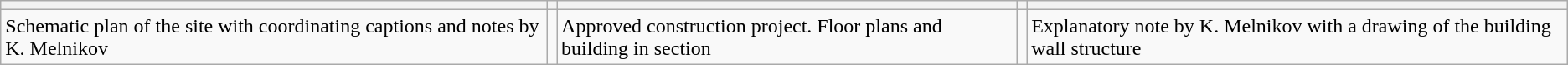<table class="wikitable">
<tr>
<th></th>
<th></th>
<th></th>
<th></th>
<th></th>
</tr>
<tr>
<td>Schematic plan of the site with coordinating captions and notes by K. Melnikov</td>
<td></td>
<td>Approved construction project. Floor plans and building in section</td>
<td></td>
<td>Explanatory note by K. Melnikov with a drawing of the building wall structure</td>
</tr>
</table>
